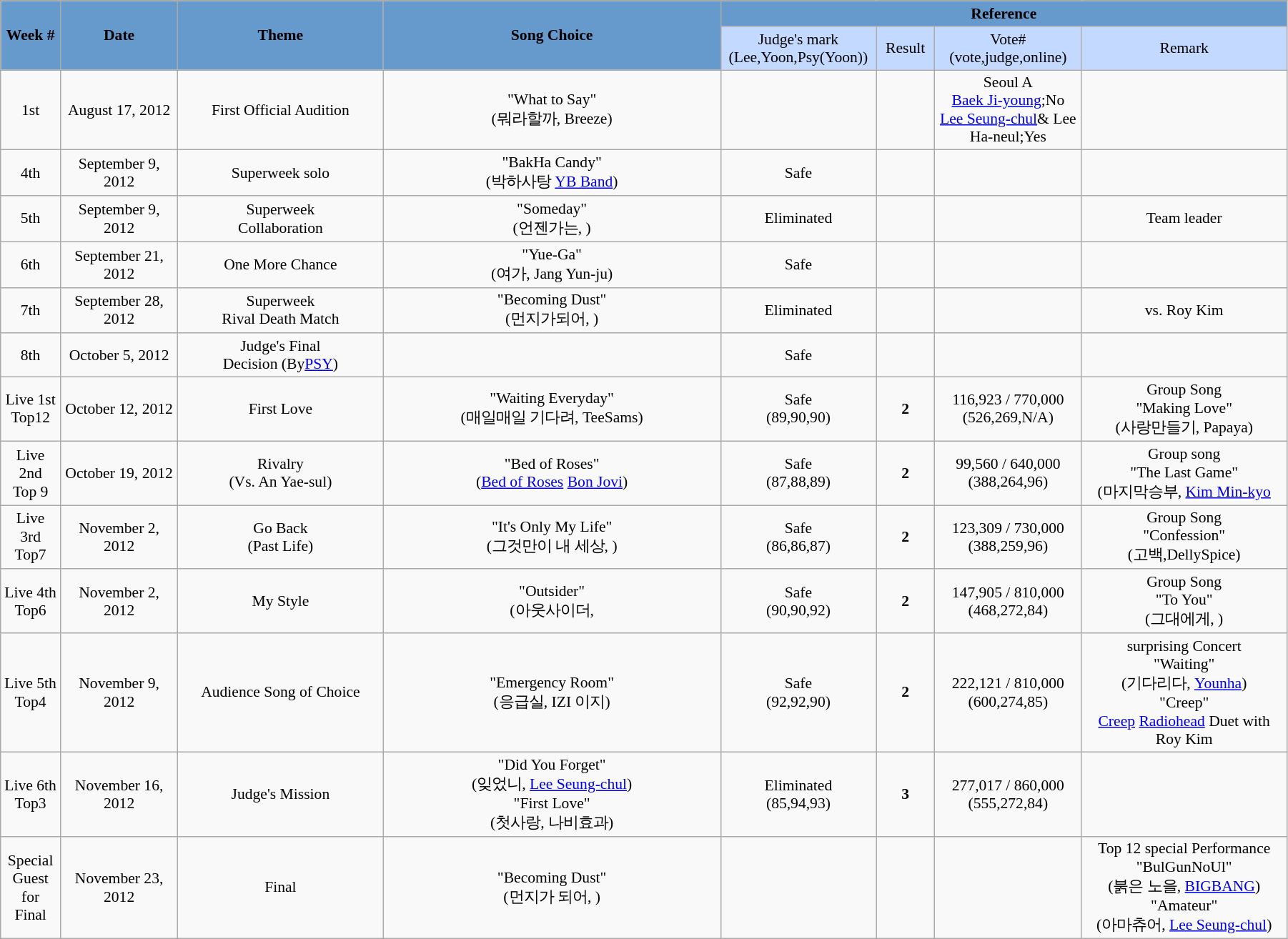<table class="wikitable"  style="font-size:90%; width:95%;">
<tr>
<th rowspan="2"  style="width:4%; background:#69c; text-align:center;">Week #</th>
<th rowspan="2"  style="width:8%; background:#69c; text-align:center;">Date</th>
<th rowspan="2" style="width:14%; background:#69c;">Theme</th>
<th rowspan="2" style="width:23%; background:#69c;">Song Choice</th>
<th colspan="4" style="width:40%; background:#69c;">Reference</th>
</tr>
<tr style="text-align:center; background:#c3d9ff;">
<td style="width:5%; ">Judge's mark<br>(Lee,Yoon,Psy(Yoon))</td>
<td style="width:4%; ">Result</td>
<td style="width:10%; ">Vote#<br>(vote,judge,online)</td>
<td style="width:14%; ">Remark</td>
</tr>
<tr>
<td style="text-align:center;">1st</td>
<td style="text-align:center">August 17, 2012</td>
<td style="text-align:center;">First Official Audition</td>
<td style="text-align:center;">"What to Say"<br>(뭐라할까, Breeze)</td>
<td style="text-align:center;"></td>
<td></td>
<td style="text-align:center;">Seoul A<br><a href='#'>Baek Ji-young</a>;No<br><a href='#'>Lee Seung-chul</a>& Lee Ha-neul;Yes</td>
<td style="text-align:center;"></td>
</tr>
<tr>
<td style="text-align:center;">4th</td>
<td style="text-align:center">September 9, 2012</td>
<td style="text-align:center;">Superweek solo</td>
<td style="text-align:center;">"BakHa Candy"<br>(박하사탕 <a href='#'>YB Band</a>)</td>
<td style="text-align:center;">Safe</td>
<td></td>
<td></td>
<td></td>
</tr>
<tr>
<td style="text-align:center;">5th</td>
<td style="text-align:center">September 9, 2012</td>
<td style="text-align:center;">Superweek<br>Collaboration</td>
<td style="text-align:center;">"Someday"<br>(언젠가는, )</td>
<td style="text-align:center;">Eliminated</td>
<td></td>
<td></td>
<td style="text-align:center;">Team leader</td>
</tr>
<tr>
<td style="text-align:center;">6th</td>
<td style="text-align:center">September 21, 2012</td>
<td style="text-align:center;">One More Chance</td>
<td style="text-align:center;">"Yue-Ga"<br>(여가, Jang Yun-ju)</td>
<td style="text-align:center;">Safe</td>
<td></td>
<td></td>
<td></td>
</tr>
<tr>
<td style="text-align:center;">7th</td>
<td style="text-align:center">September 28, 2012</td>
<td style="text-align:center;">Superweek<br>Rival Death Match</td>
<td style="text-align:center;">"Becoming Dust"<br>(먼지가되어, )</td>
<td style="text-align:center;">Eliminated</td>
<td></td>
<td></td>
<td style="text-align:center;">vs. Roy Kim</td>
</tr>
<tr>
<td style="text-align:center;">8th</td>
<td style="text-align:center">October 5, 2012</td>
<td style="text-align:center;">Judge's Final<br>Decision (By<a href='#'>PSY</a>)</td>
<td></td>
<td style="text-align:center;">Safe</td>
<td></td>
<td></td>
<td></td>
</tr>
<tr>
<td style="text-align:center;">Live 1st Top12</td>
<td style="text-align:center">October 12, 2012</td>
<td style="text-align:center;">First Love</td>
<td style="text-align:center;">"Waiting Everyday"<br>(매일매일 기다려, TeeSams)</td>
<td style="text-align:center;">Safe<br>(89,90,90)</td>
<td style="text-align:center;"><strong>2</strong></td>
<td style="text-align:center;">116,923 / 770,000<br>(526,269,N/A)</td>
<td style="text-align:center;">Group Song<br>"Making Love"<br>(사랑만들기, Papaya)</td>
</tr>
<tr>
<td style="text-align:center;">Live 2nd<br>Top 9</td>
<td style="text-align:center">October 19, 2012</td>
<td style="text-align:center;">Rivalry<br>(Vs. An Yae-sul)</td>
<td style="text-align:center;">"Bed of Roses"<br>(<a href='#'>Bed of Roses</a> <a href='#'>Bon Jovi</a>)</td>
<td style="text-align:center;">Safe<br>(87,88,89)</td>
<td style="text-align:center;"><strong>2</strong></td>
<td style="text-align:center;">99,560 / 640,000<br>(388,264,96)</td>
<td style="text-align:center;">Group song<br>"The Last Game"<br>(마지막승부, <a href='#'>Kim Min-kyo</a></td>
</tr>
<tr>
<td style="text-align:center;">Live 3rd<br>Top7</td>
<td style="text-align:center">November 2, 2012</td>
<td style="text-align:center;">Go Back<br>(Past Life)</td>
<td style="text-align:center;">"It's Only My Life"<br>(그것만이 내 세상, )</td>
<td style="text-align:center;">Safe<br>(86,86,87)</td>
<td style="text-align:center;"><strong>2</strong></td>
<td style="text-align:center;">123,309 / 730,000<br>(388,259,96)</td>
<td style="text-align:center;">Group Song<br>"Confession"<br>(고백,DellySpice)</td>
</tr>
<tr>
<td style="text-align:center;">Live 4th<br>Top6</td>
<td style="text-align:center">November 2, 2012</td>
<td style="text-align:center;">My Style</td>
<td style="text-align:center;">"Outsider"<br>(아웃사이더,
</td>
<td style="text-align:center;">Safe<br>(90,90,92)</td>
<td style="text-align:center;"><strong>2</strong></td>
<td style="text-align:center;">147,905 / 810,000<br>(468,272,84)</td>
<td style="text-align:center;">Group Song<br>"To You"<br>(그대에게, )</td>
</tr>
<tr>
<td style="text-align:center;">Live 5th<br>Top4</td>
<td style="text-align:center">November 9, 2012</td>
<td style="text-align:center;">Audience Song of Choice</td>
<td style="text-align:center;">"Emergency Room"<br>(응급실, IZI 이지)</td>
<td style="text-align:center;">Safe<br>(92,92,90)</td>
<td style="text-align:center;"><strong>2</strong></td>
<td style="text-align:center;">222,121 / 810,000<br>(600,274,85)</td>
<td style="text-align:center;">surprising Concert<br>"Waiting"<br>(기다리다, <a href='#'>Younha</a>)<br>"Creep"<br><a href='#'>Creep</a> <a href='#'>Radiohead</a>
Duet with Roy Kim</td>
</tr>
<tr>
<td style="text-align:center;">Live 6th<br>Top3</td>
<td style="text-align:center">November 16, 2012</td>
<td style="text-align:center;">Judge's Mission</td>
<td style="text-align:center;">"Did You Forget"<br>(잊었니, <a href='#'>Lee Seung-chul</a>)<br>"First Love"<br>(첫사랑, 나비효과)</td>
<td style="text-align:center;">Eliminated<br>(85,94,93)</td>
<td style="text-align:center;"><strong>3</strong></td>
<td style="text-align:center;">277,017 / 860,000<br>(555,272,84)</td>
<td style="text-align:center;"></td>
</tr>
<tr>
<td style="text-align:center;">Special<br>Guest for Final</td>
<td style="text-align:center">November 23, 2012</td>
<td style="text-align:center;">Final</td>
<td style="text-align:center;">"Becoming Dust"<br>(먼지가 되어, )</td>
<td></td>
<td></td>
<td></td>
<td style="text-align:center;">Top 12 special Performance<br>"BulGunNoUl"<br>(붉은 노을, <a href='#'>BIGBANG</a>)
"Amateur"<br>(아마츄어, <a href='#'>Lee Seung-chul</a>)</td>
</tr>
</table>
